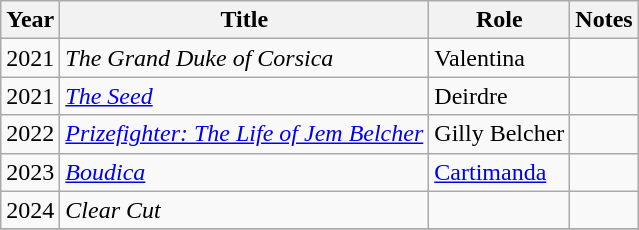<table class="wikitable sortable">
<tr>
<th>Year</th>
<th>Title</th>
<th>Role</th>
<th class="unsortable">Notes</th>
</tr>
<tr>
<td>2021</td>
<td><em>The Grand Duke of Corsica</em></td>
<td>Valentina</td>
<td></td>
</tr>
<tr>
<td>2021</td>
<td><em><a href='#'>The Seed</a></em></td>
<td>Deirdre</td>
<td></td>
</tr>
<tr>
<td>2022</td>
<td><em><a href='#'>Prizefighter: The Life of Jem Belcher</a></em></td>
<td>Gilly Belcher</td>
<td></td>
</tr>
<tr>
<td>2023</td>
<td><em><a href='#'>Boudica</a></em></td>
<td><a href='#'>Cartimanda</a></td>
<td></td>
</tr>
<tr>
<td>2024</td>
<td><em>Clear Cut</em></td>
<td></td>
<td></td>
</tr>
<tr>
</tr>
</table>
